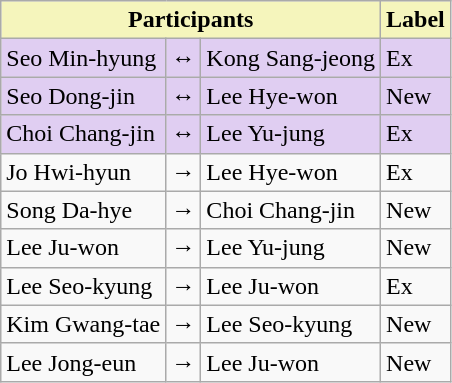<table class="wikitable sortable" style="line-color:none">
<tr style="background:#f5f5bc; font-weight:bold; text-align:center">
<td colspan="3">Participants</td>
<td>Label</td>
</tr>
<tr style="background:#E0CEF2;">
<td>Seo Min-hyung</td>
<td>↔</td>
<td>Kong Sang-jeong</td>
<td>Ex</td>
</tr>
<tr style="background:#E0CEF2;">
<td>Seo Dong-jin</td>
<td>↔</td>
<td>Lee Hye-won</td>
<td>New</td>
</tr>
<tr style="background:#E0CEF2;">
<td>Choi Chang-jin</td>
<td>↔</td>
<td>Lee Yu-jung</td>
<td>Ex</td>
</tr>
<tr>
<td>Jo Hwi-hyun</td>
<td>→</td>
<td>Lee Hye-won</td>
<td>Ex</td>
</tr>
<tr>
<td>Song Da-hye</td>
<td>→</td>
<td>Choi Chang-jin</td>
<td>New</td>
</tr>
<tr>
<td>Lee Ju-won</td>
<td>→</td>
<td>Lee Yu-jung</td>
<td>New</td>
</tr>
<tr>
<td>Lee Seo-kyung</td>
<td>→</td>
<td>Lee Ju-won</td>
<td>Ex</td>
</tr>
<tr>
<td>Kim Gwang-tae</td>
<td>→</td>
<td>Lee Seo-kyung</td>
<td>New</td>
</tr>
<tr>
<td>Lee Jong-eun</td>
<td>→</td>
<td>Lee Ju-won</td>
<td>New</td>
</tr>
</table>
